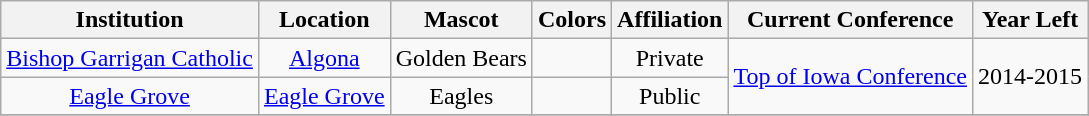<table class="wikitable" style="text-align: center;">
<tr>
<th>Institution</th>
<th>Location</th>
<th>Mascot</th>
<th>Colors</th>
<th>Affiliation</th>
<th>Current Conference</th>
<th>Year Left</th>
</tr>
<tr>
<td><a href='#'>Bishop Garrigan Catholic</a></td>
<td><a href='#'>Algona</a></td>
<td>Golden Bears</td>
<td> </td>
<td>Private</td>
<td rowspan="2"><a href='#'>Top of Iowa Conference</a></td>
<td rowspan="2">2014-2015</td>
</tr>
<tr>
<td><a href='#'>Eagle Grove</a></td>
<td><a href='#'>Eagle Grove</a></td>
<td>Eagles</td>
<td> </td>
<td>Public</td>
</tr>
<tr>
</tr>
</table>
